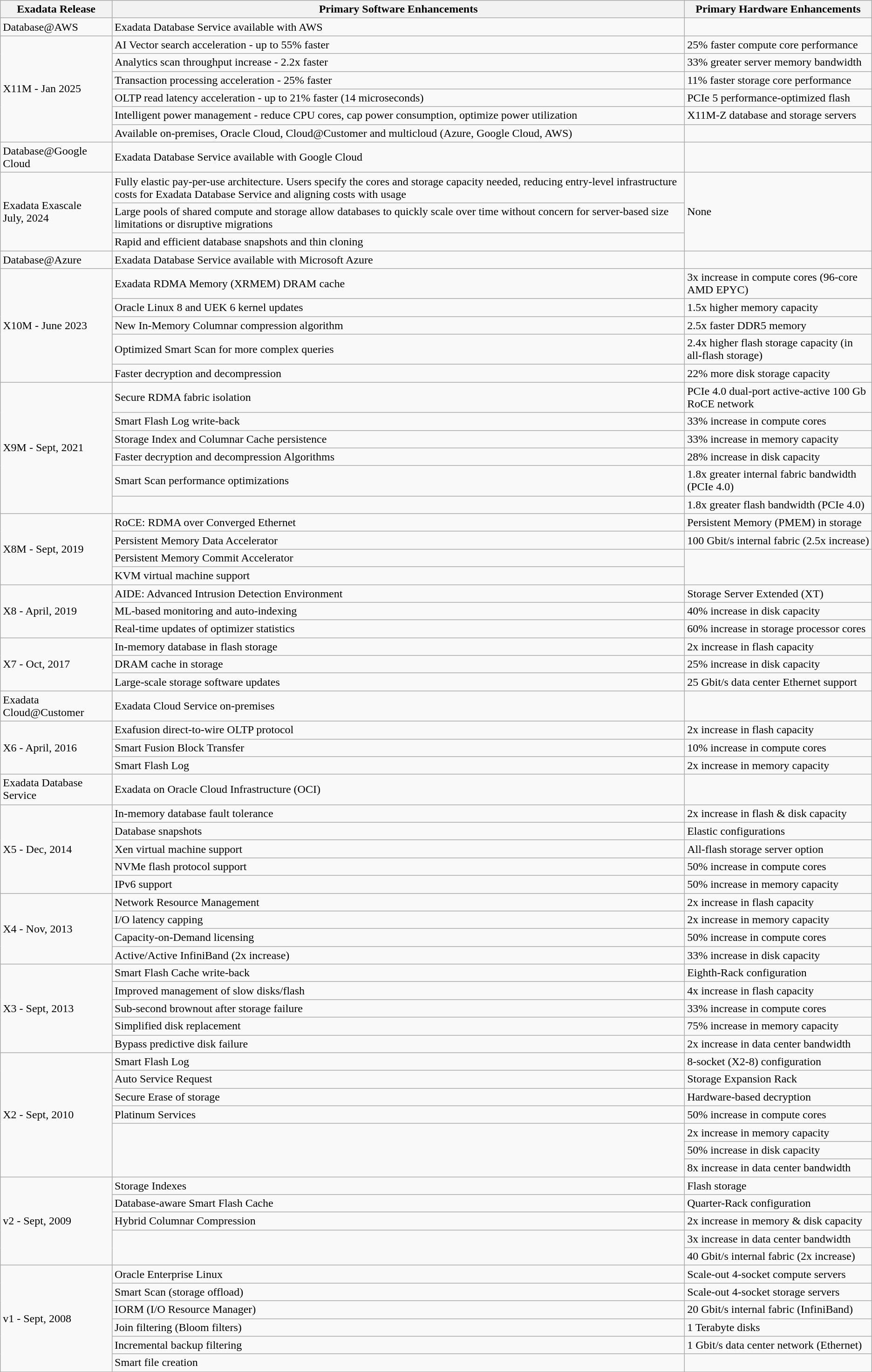<table class="wikitable">
<tr>
<th>Exadata Release</th>
<th>Primary Software Enhancements</th>
<th>Primary Hardware Enhancements</th>
</tr>
<tr>
<td>Database@AWS</td>
<td>Exadata Database Service available with AWS</td>
<td></td>
</tr>
<tr>
<td rowspan="6">X11M - Jan 2025</td>
<td>AI Vector search acceleration - up to 55% faster</td>
<td>25% faster compute core performance</td>
</tr>
<tr>
<td>Analytics scan throughput increase - 2.2x faster</td>
<td>33% greater server memory bandwidth</td>
</tr>
<tr>
<td>Transaction processing acceleration - 25% faster</td>
<td>11% faster storage core performance</td>
</tr>
<tr>
<td>OLTP read latency acceleration - up to 21% faster (14 microseconds)</td>
<td>PCIe 5 performance-optimized flash</td>
</tr>
<tr>
<td>Intelligent power management - reduce CPU cores, cap power consumption, optimize power utilization</td>
<td>X11M-Z database and storage servers</td>
</tr>
<tr>
<td>Available on-premises, Oracle Cloud, Cloud@Customer and multicloud (Azure, Google Cloud, AWS)</td>
<td></td>
</tr>
<tr>
<td>Database@Google Cloud</td>
<td>Exadata Database Service available with Google Cloud</td>
<td></td>
</tr>
<tr>
<td rowspan="3">Exadata Exascale<br>July, 2024</td>
<td>Fully elastic pay-per-use architecture. Users specify the cores and storage capacity needed, reducing entry-level infrastructure costs for Exadata Database Service and aligning costs with usage</td>
<td rowspan="3">None</td>
</tr>
<tr>
<td>Large pools of shared compute and storage allow databases to quickly scale over time without concern for server-based size limitations or disruptive migrations</td>
</tr>
<tr>
<td>Rapid and efficient database snapshots and thin cloning</td>
</tr>
<tr>
<td>Database@Azure</td>
<td>Exadata Database Service available with Microsoft Azure</td>
<td></td>
</tr>
<tr>
<td rowspan="5">X10M - June 2023</td>
<td>Exadata RDMA Memory (XRMEM) DRAM cache</td>
<td>3x increase in compute cores (96-core AMD EPYC)</td>
</tr>
<tr>
<td>Oracle Linux 8 and UEK 6 kernel updates</td>
<td>1.5x higher memory capacity</td>
</tr>
<tr>
<td>New In-Memory Columnar compression algorithm</td>
<td>2.5x faster DDR5 memory</td>
</tr>
<tr>
<td>Optimized Smart Scan for more complex queries</td>
<td>2.4x higher flash storage capacity (in all-flash storage)</td>
</tr>
<tr>
<td>Faster decryption and decompression</td>
<td>22% more disk storage capacity</td>
</tr>
<tr>
<td rowspan="6">X9M - Sept, 2021</td>
<td>Secure RDMA fabric isolation</td>
<td>PCIe 4.0 dual-port active-active 100 Gb RoCE network</td>
</tr>
<tr>
<td>Smart Flash Log write-back</td>
<td>33% increase in compute cores</td>
</tr>
<tr>
<td>Storage Index and Columnar Cache persistence</td>
<td>33% increase in memory capacity</td>
</tr>
<tr>
<td>Faster decryption and decompression Algorithms</td>
<td>28% increase in disk capacity</td>
</tr>
<tr>
<td>Smart Scan performance optimizations</td>
<td>1.8x greater internal fabric bandwidth (PCIe 4.0)</td>
</tr>
<tr>
<td></td>
<td>1.8x greater flash bandwidth (PCIe 4.0)</td>
</tr>
<tr>
<td rowspan="4">X8M - Sept, 2019</td>
<td>RoCE: RDMA over Converged Ethernet</td>
<td>Persistent Memory (PMEM) in storage</td>
</tr>
<tr>
<td>Persistent Memory Data Accelerator</td>
<td>100 Gbit/s internal fabric (2.5x increase)</td>
</tr>
<tr>
<td>Persistent Memory Commit Accelerator</td>
<td rowspan="2"></td>
</tr>
<tr>
<td>KVM virtual machine support</td>
</tr>
<tr>
<td rowspan="3">X8 - April, 2019</td>
<td>AIDE: Advanced Intrusion Detection Environment</td>
<td>Storage Server Extended (XT)</td>
</tr>
<tr>
<td>ML-based monitoring and auto-indexing</td>
<td>40% increase in disk capacity</td>
</tr>
<tr>
<td>Real-time updates of optimizer statistics</td>
<td>60% increase in storage processor cores</td>
</tr>
<tr>
<td rowspan="3">X7 - Oct, 2017</td>
<td>In-memory database in flash storage</td>
<td>2x increase in flash capacity</td>
</tr>
<tr>
<td>DRAM cache in storage</td>
<td>25% increase in disk capacity</td>
</tr>
<tr>
<td>Large-scale storage software updates</td>
<td>25 Gbit/s data center Ethernet support</td>
</tr>
<tr>
<td>Exadata Cloud@Customer</td>
<td>Exadata Cloud Service on-premises</td>
<td></td>
</tr>
<tr>
<td rowspan="3">X6 - April, 2016</td>
<td>Exafusion direct-to-wire OLTP protocol</td>
<td>2x increase in flash capacity</td>
</tr>
<tr>
<td>Smart Fusion Block Transfer</td>
<td>10% increase in compute cores</td>
</tr>
<tr>
<td>Smart Flash Log</td>
<td>2x increase in memory capacity</td>
</tr>
<tr>
<td>Exadata Database Service</td>
<td>Exadata on Oracle Cloud Infrastructure (OCI)</td>
<td></td>
</tr>
<tr>
<td rowspan="5">X5 - Dec, 2014</td>
<td>In-memory database fault tolerance</td>
<td>2x increase in flash & disk capacity</td>
</tr>
<tr>
<td>Database snapshots</td>
<td>Elastic configurations</td>
</tr>
<tr>
<td>Xen virtual machine support</td>
<td>All-flash storage server option</td>
</tr>
<tr>
<td>NVMe flash protocol support</td>
<td>50% increase in compute cores</td>
</tr>
<tr>
<td>IPv6 support</td>
<td>50% increase in memory capacity</td>
</tr>
<tr>
<td rowspan="4">X4 - Nov, 2013</td>
<td>Network Resource Management</td>
<td>2x increase in flash capacity</td>
</tr>
<tr>
<td>I/O latency capping</td>
<td>2x increase in memory capacity</td>
</tr>
<tr>
<td>Capacity-on-Demand licensing</td>
<td>50% increase in compute cores</td>
</tr>
<tr>
<td>Active/Active InfiniBand (2x increase)</td>
<td>33% increase in disk capacity</td>
</tr>
<tr>
<td rowspan="5">X3 - Sept, 2013</td>
<td>Smart Flash Cache write-back</td>
<td>Eighth-Rack configuration</td>
</tr>
<tr>
<td>Improved management of slow disks/flash</td>
<td>4x increase in flash capacity</td>
</tr>
<tr>
<td>Sub-second brownout after storage failure</td>
<td>33% increase in compute cores</td>
</tr>
<tr>
<td>Simplified disk replacement</td>
<td>75% increase in memory capacity</td>
</tr>
<tr>
<td>Bypass predictive disk failure</td>
<td>2x increase in data center bandwidth</td>
</tr>
<tr>
<td rowspan="7">X2 - Sept, 2010</td>
<td>Smart Flash Log</td>
<td>8-socket (X2-8) configuration</td>
</tr>
<tr>
<td>Auto Service Request</td>
<td>Storage Expansion Rack</td>
</tr>
<tr>
<td>Secure Erase of storage</td>
<td>Hardware-based decryption</td>
</tr>
<tr>
<td>Platinum Services</td>
<td>50% increase in compute cores</td>
</tr>
<tr>
<td rowspan="3"></td>
<td>2x increase in memory capacity</td>
</tr>
<tr>
<td>50% increase in disk capacity</td>
</tr>
<tr>
<td>8x increase in data center bandwidth</td>
</tr>
<tr>
<td rowspan="5">v2 - Sept, 2009</td>
<td>Storage Indexes</td>
<td>Flash storage</td>
</tr>
<tr>
<td>Database-aware Smart Flash Cache</td>
<td>Quarter-Rack configuration</td>
</tr>
<tr>
<td>Hybrid Columnar Compression</td>
<td>2x increase in memory & disk capacity</td>
</tr>
<tr>
<td rowspan="2"></td>
<td>3x increase in data center bandwidth</td>
</tr>
<tr>
<td>40 Gbit/s internal fabric (2x increase)</td>
</tr>
<tr>
<td rowspan="6">v1 - Sept, 2008</td>
<td>Oracle Enterprise Linux</td>
<td>Scale-out 4-socket compute servers</td>
</tr>
<tr>
<td>Smart Scan (storage offload)</td>
<td>Scale-out 4-socket storage servers</td>
</tr>
<tr>
<td>IORM (I/O Resource Manager)</td>
<td>20 Gbit/s internal fabric (InfiniBand)</td>
</tr>
<tr>
<td>Join filtering (Bloom filters)</td>
<td>1 Terabyte disks</td>
</tr>
<tr>
<td>Incremental backup filtering</td>
<td>1 Gbit/s data center network (Ethernet)</td>
</tr>
<tr>
<td>Smart file creation</td>
<td></td>
</tr>
</table>
